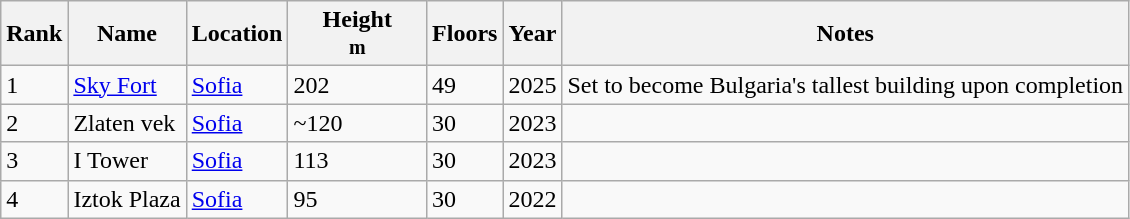<table class="wikitable sortable">
<tr>
<th>Rank</th>
<th>Name</th>
<th>Location</th>
<th width="85px">Height<br><small>m</small></th>
<th>Floors</th>
<th>Year</th>
<th>Notes</th>
</tr>
<tr>
<td>1</td>
<td><a href='#'>Sky Fort</a></td>
<td><a href='#'>Sofia</a></td>
<td>202</td>
<td>49</td>
<td>2025</td>
<td>Set to become Bulgaria's tallest building upon completion</td>
</tr>
<tr>
<td>2</td>
<td>Zlaten vek</td>
<td><a href='#'>Sofia</a></td>
<td>~120</td>
<td>30</td>
<td>2023</td>
<td></td>
</tr>
<tr>
<td>3</td>
<td>I Tower</td>
<td><a href='#'>Sofia</a></td>
<td>113</td>
<td>30</td>
<td>2023</td>
<td></td>
</tr>
<tr>
<td>4</td>
<td>Iztok Plaza</td>
<td><a href='#'>Sofia</a></td>
<td>95</td>
<td>30</td>
<td>2022</td>
<td></td>
</tr>
</table>
